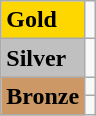<table class="wikitable">
<tr>
<td bgcolor="gold"><strong>Gold</strong></td>
<td></td>
</tr>
<tr>
<td bgcolor="silver"><strong>Silver</strong></td>
<td></td>
</tr>
<tr>
<td rowspan="2" bgcolor="#cc9966"><strong>Bronze</strong></td>
<td></td>
</tr>
<tr>
<td></td>
</tr>
</table>
